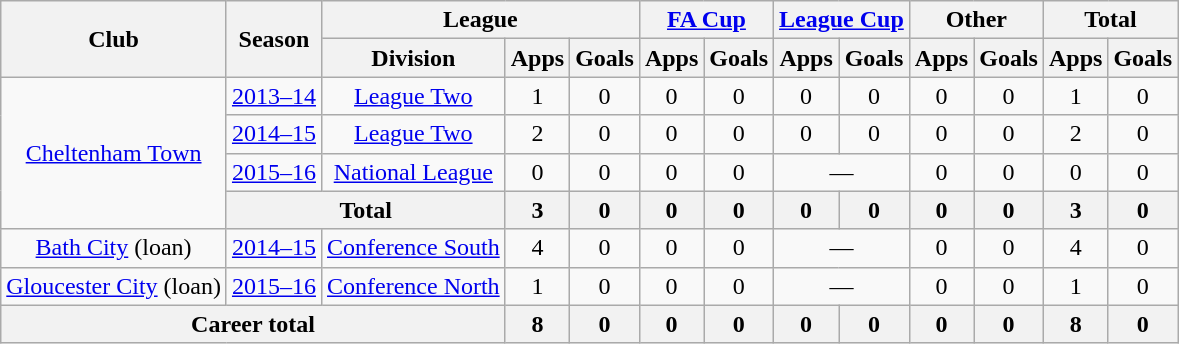<table class="wikitable" style="text-align:center;">
<tr>
<th rowspan="2">Club</th>
<th rowspan="2">Season</th>
<th colspan="3">League</th>
<th colspan="2"><a href='#'>FA Cup</a></th>
<th colspan="2"><a href='#'>League Cup</a></th>
<th colspan="2">Other</th>
<th colspan="2">Total</th>
</tr>
<tr>
<th>Division</th>
<th>Apps</th>
<th>Goals</th>
<th>Apps</th>
<th>Goals</th>
<th>Apps</th>
<th>Goals</th>
<th>Apps</th>
<th>Goals</th>
<th>Apps</th>
<th>Goals</th>
</tr>
<tr>
<td rowspan="4"><a href='#'>Cheltenham Town</a></td>
<td><a href='#'>2013–14</a></td>
<td><a href='#'>League Two</a></td>
<td>1</td>
<td>0</td>
<td>0</td>
<td>0</td>
<td>0</td>
<td>0</td>
<td>0</td>
<td>0</td>
<td>1</td>
<td>0</td>
</tr>
<tr>
<td><a href='#'>2014–15</a></td>
<td><a href='#'>League Two</a></td>
<td>2</td>
<td>0</td>
<td>0</td>
<td>0</td>
<td>0</td>
<td>0</td>
<td>0</td>
<td>0</td>
<td>2</td>
<td>0</td>
</tr>
<tr>
<td><a href='#'>2015–16</a></td>
<td><a href='#'>National League</a></td>
<td>0</td>
<td>0</td>
<td>0</td>
<td>0</td>
<td colspan="2">—</td>
<td>0</td>
<td>0</td>
<td>0</td>
<td>0</td>
</tr>
<tr>
<th colspan="2">Total</th>
<th>3</th>
<th>0</th>
<th>0</th>
<th>0</th>
<th>0</th>
<th>0</th>
<th>0</th>
<th>0</th>
<th>3</th>
<th>0</th>
</tr>
<tr>
<td><a href='#'>Bath City</a> (loan)</td>
<td><a href='#'>2014–15</a></td>
<td><a href='#'>Conference South</a></td>
<td>4</td>
<td>0</td>
<td>0</td>
<td>0</td>
<td colspan="2">—</td>
<td>0</td>
<td>0</td>
<td>4</td>
<td>0</td>
</tr>
<tr>
<td><a href='#'>Gloucester City</a> (loan)</td>
<td><a href='#'>2015–16</a></td>
<td><a href='#'>Conference North</a></td>
<td>1</td>
<td>0</td>
<td>0</td>
<td>0</td>
<td colspan="2">—</td>
<td>0</td>
<td>0</td>
<td>1</td>
<td>0</td>
</tr>
<tr>
<th colspan="3">Career total</th>
<th>8</th>
<th>0</th>
<th>0</th>
<th>0</th>
<th>0</th>
<th>0</th>
<th>0</th>
<th>0</th>
<th>8</th>
<th>0</th>
</tr>
</table>
